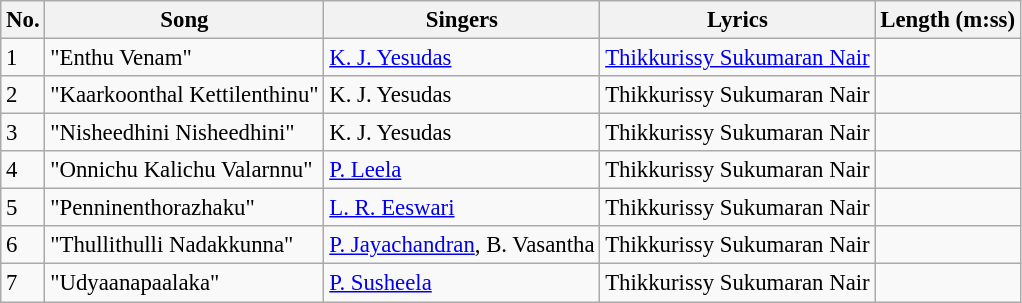<table class="wikitable" style="font-size:95%;">
<tr>
<th>No.</th>
<th>Song</th>
<th>Singers</th>
<th>Lyrics</th>
<th>Length (m:ss)</th>
</tr>
<tr>
<td>1</td>
<td>"Enthu Venam"</td>
<td><a href='#'>K. J. Yesudas</a></td>
<td><a href='#'>Thikkurissy Sukumaran Nair</a></td>
<td></td>
</tr>
<tr>
<td>2</td>
<td>"Kaarkoonthal Kettilenthinu"</td>
<td>K. J. Yesudas</td>
<td>Thikkurissy Sukumaran Nair</td>
<td></td>
</tr>
<tr>
<td>3</td>
<td>"Nisheedhini Nisheedhini"</td>
<td>K. J. Yesudas</td>
<td>Thikkurissy Sukumaran Nair</td>
<td></td>
</tr>
<tr>
<td>4</td>
<td>"Onnichu Kalichu Valarnnu"</td>
<td><a href='#'>P. Leela</a></td>
<td>Thikkurissy Sukumaran Nair</td>
<td></td>
</tr>
<tr>
<td>5</td>
<td>"Penninenthorazhaku"</td>
<td><a href='#'>L. R. Eeswari</a></td>
<td>Thikkurissy Sukumaran Nair</td>
<td></td>
</tr>
<tr>
<td>6</td>
<td>"Thullithulli Nadakkunna"</td>
<td><a href='#'>P. Jayachandran</a>, B. Vasantha</td>
<td>Thikkurissy Sukumaran Nair</td>
<td></td>
</tr>
<tr>
<td>7</td>
<td>"Udyaanapaalaka"</td>
<td><a href='#'>P. Susheela</a></td>
<td>Thikkurissy Sukumaran Nair</td>
<td></td>
</tr>
</table>
